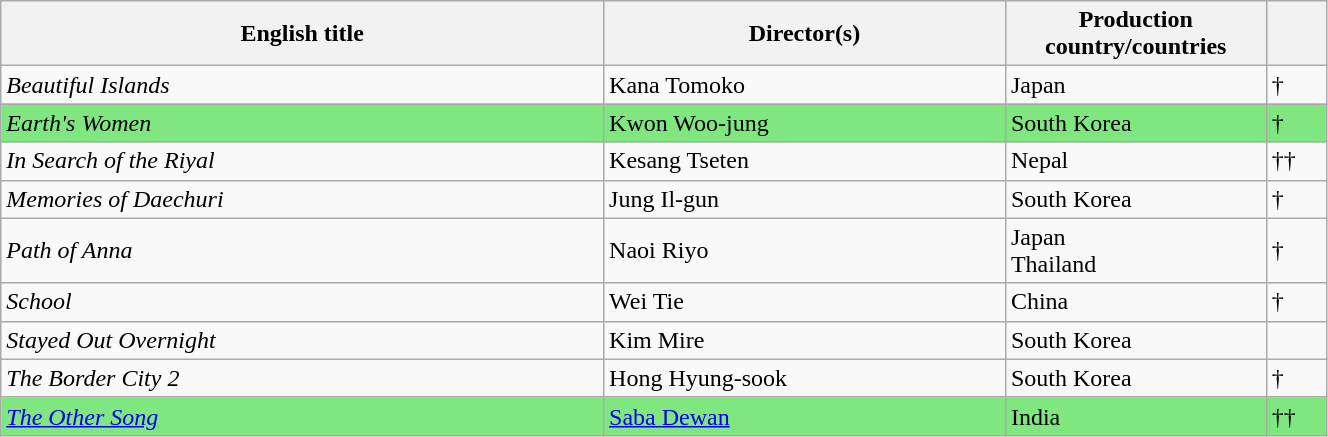<table class="sortable wikitable" width="70%" cellpadding="5">
<tr>
<th width="30%">English title</th>
<th width="20%">Director(s)</th>
<th width="10%">Production country/countries</th>
<th width="3%"></th>
</tr>
<tr>
<td><em>Beautiful Islands</em></td>
<td>Kana Tomoko</td>
<td>Japan</td>
<td>†</td>
</tr>
<tr style="background:#80E680;">
<td><em>Earth's Women</em></td>
<td>Kwon Woo-jung</td>
<td>South Korea</td>
<td>†</td>
</tr>
<tr>
<td><em>In Search of the Riyal</em></td>
<td>Kesang Tseten</td>
<td>Nepal</td>
<td>††</td>
</tr>
<tr>
<td><em>Memories of Daechuri</em></td>
<td>Jung Il-gun</td>
<td>South Korea</td>
<td>†</td>
</tr>
<tr>
<td><em>Path of Anna</em></td>
<td>Naoi Riyo</td>
<td>Japan<br>Thailand</td>
<td>†</td>
</tr>
<tr>
<td><em>School</em></td>
<td>Wei Tie</td>
<td>China</td>
<td>†</td>
</tr>
<tr>
<td><em>Stayed Out Overnight</em></td>
<td>Kim Mire</td>
<td>South Korea</td>
<td></td>
</tr>
<tr>
<td><em>The Border City 2</em></td>
<td>Hong Hyung-sook</td>
<td>South Korea</td>
<td>†</td>
</tr>
<tr style="background:#80E680;">
<td><em><a href='#'>The Other Song</a></em></td>
<td><a href='#'>Saba Dewan</a></td>
<td>India</td>
<td>††</td>
</tr>
</table>
